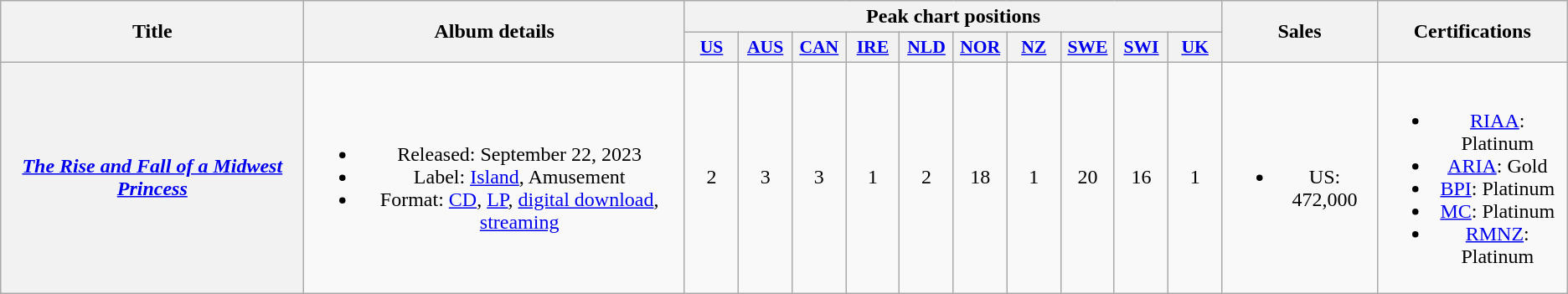<table class="wikitable plainrowheaders" style="text-align:center;">
<tr>
<th scope="col" rowspan="2">Title</th>
<th scope="col" rowspan="2">Album details</th>
<th scope="col" colspan="10">Peak chart positions</th>
<th scope="col" rowspan="2">Sales</th>
<th scope="col" rowspan="2">Certifications</th>
</tr>
<tr>
<th scope="col" style="width:2.5em;font-size:90%;"><a href='#'>US</a><br></th>
<th scope="col" style="width:2.5em;font-size:90%;"><a href='#'>AUS</a><br></th>
<th scope="col" style="width:2.5em;font-size:90%;"><a href='#'>CAN</a><br></th>
<th scope="col" style="width:2.5em;font-size:90%;"><a href='#'>IRE</a><br></th>
<th scope="col" style="width:2.5em;font-size:90%;"><a href='#'>NLD</a><br></th>
<th scope="col" style="width:2.5em;font-size:90%;"><a href='#'>NOR</a><br></th>
<th scope="col" style="width:2.5em;font-size:90%;"><a href='#'>NZ</a><br></th>
<th scope="col" style="width:2.5em;font-size:90%;"><a href='#'>SWE</a><br></th>
<th scope="col" style="width:2.5em;font-size:90%;"><a href='#'>SWI</a><br></th>
<th scope="col" style="width:2.5em;font-size:90%;"><a href='#'>UK</a><br></th>
</tr>
<tr>
<th scope="row"><em><a href='#'>The Rise and Fall of a Midwest Princess</a></em></th>
<td><br><ul><li>Released: September 22, 2023</li><li>Label: <a href='#'>Island</a>, Amusement</li><li>Format: <a href='#'>CD</a>, <a href='#'>LP</a>, <a href='#'>digital download</a>, <a href='#'>streaming</a></li></ul></td>
<td>2</td>
<td>3</td>
<td>3</td>
<td>1</td>
<td>2</td>
<td>18</td>
<td>1</td>
<td>20</td>
<td>16</td>
<td>1</td>
<td><br><ul><li>US: 472,000</li></ul></td>
<td><br><ul><li><a href='#'>RIAA</a>: Platinum</li><li><a href='#'>ARIA</a>: Gold</li><li><a href='#'>BPI</a>: Platinum</li><li><a href='#'>MC</a>: Platinum</li><li><a href='#'>RMNZ</a>: Platinum</li></ul></td>
</tr>
</table>
